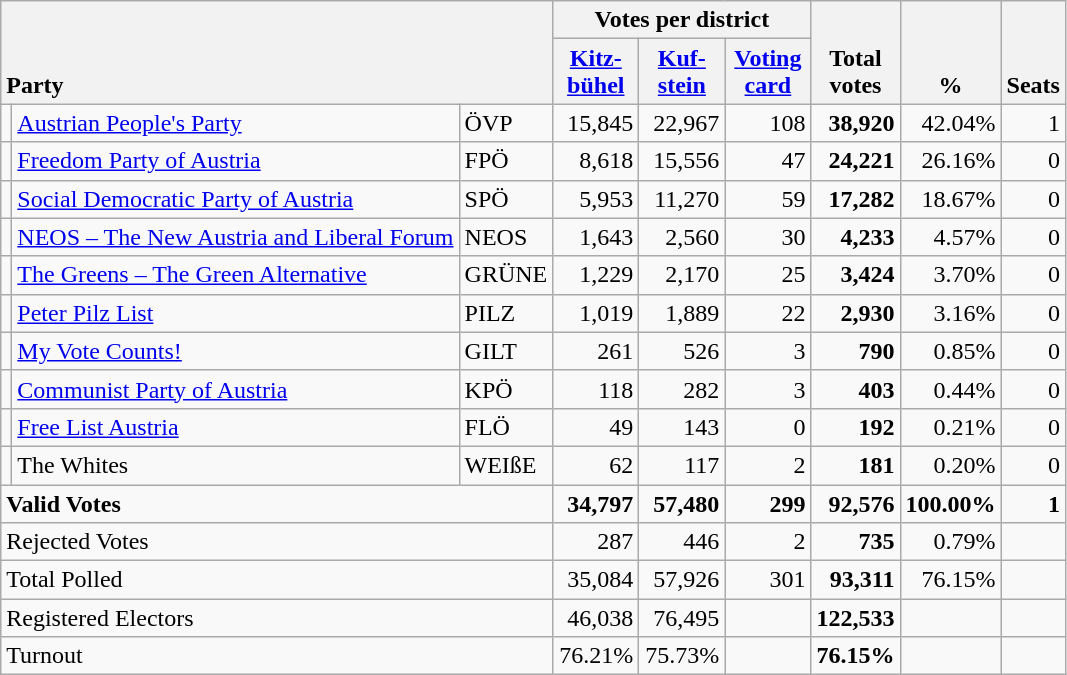<table class="wikitable" border="1" style="text-align:right;">
<tr>
<th style="text-align:left;" valign=bottom rowspan=2 colspan=3>Party</th>
<th colspan=3>Votes per district</th>
<th align=center valign=bottom rowspan=2 width="50">Total<br>votes</th>
<th align=center valign=bottom rowspan=2 width="50">%</th>
<th align=center valign=bottom rowspan=2>Seats</th>
</tr>
<tr>
<th align=center valign=bottom width="50"><a href='#'>Kitz-<br>bühel</a></th>
<th align=center valign=bottom width="50"><a href='#'>Kuf-<br>stein</a></th>
<th align=center valign=bottom width="50"><a href='#'>Voting<br>card</a></th>
</tr>
<tr>
<td></td>
<td align=left><a href='#'>Austrian People's Party</a></td>
<td align=left>ÖVP</td>
<td>15,845</td>
<td>22,967</td>
<td>108</td>
<td><strong>38,920</strong></td>
<td>42.04%</td>
<td>1</td>
</tr>
<tr>
<td></td>
<td align=left><a href='#'>Freedom Party of Austria</a></td>
<td align=left>FPÖ</td>
<td>8,618</td>
<td>15,556</td>
<td>47</td>
<td><strong>24,221</strong></td>
<td>26.16%</td>
<td>0</td>
</tr>
<tr>
<td></td>
<td align=left><a href='#'>Social Democratic Party of Austria</a></td>
<td align=left>SPÖ</td>
<td>5,953</td>
<td>11,270</td>
<td>59</td>
<td><strong>17,282</strong></td>
<td>18.67%</td>
<td>0</td>
</tr>
<tr>
<td></td>
<td align=left style="white-space: nowrap;"><a href='#'>NEOS – The New Austria and Liberal Forum</a></td>
<td align=left>NEOS</td>
<td>1,643</td>
<td>2,560</td>
<td>30</td>
<td><strong>4,233</strong></td>
<td>4.57%</td>
<td>0</td>
</tr>
<tr>
<td></td>
<td align=left><a href='#'>The Greens – The Green Alternative</a></td>
<td align=left>GRÜNE</td>
<td>1,229</td>
<td>2,170</td>
<td>25</td>
<td><strong>3,424</strong></td>
<td>3.70%</td>
<td>0</td>
</tr>
<tr>
<td></td>
<td align=left><a href='#'>Peter Pilz List</a></td>
<td align=left>PILZ</td>
<td>1,019</td>
<td>1,889</td>
<td>22</td>
<td><strong>2,930</strong></td>
<td>3.16%</td>
<td>0</td>
</tr>
<tr>
<td></td>
<td align=left><a href='#'>My Vote Counts!</a></td>
<td align=left>GILT</td>
<td>261</td>
<td>526</td>
<td>3</td>
<td><strong>790</strong></td>
<td>0.85%</td>
<td>0</td>
</tr>
<tr>
<td></td>
<td align=left><a href='#'>Communist Party of Austria</a></td>
<td align=left>KPÖ</td>
<td>118</td>
<td>282</td>
<td>3</td>
<td><strong>403</strong></td>
<td>0.44%</td>
<td>0</td>
</tr>
<tr>
<td></td>
<td align=left><a href='#'>Free List Austria</a></td>
<td align=left>FLÖ</td>
<td>49</td>
<td>143</td>
<td>0</td>
<td><strong>192</strong></td>
<td>0.21%</td>
<td>0</td>
</tr>
<tr>
<td></td>
<td align=left>The Whites</td>
<td align=left>WEIßE</td>
<td>62</td>
<td>117</td>
<td>2</td>
<td><strong>181</strong></td>
<td>0.20%</td>
<td>0</td>
</tr>
<tr style="font-weight:bold">
<td align=left colspan=3>Valid Votes</td>
<td>34,797</td>
<td>57,480</td>
<td>299</td>
<td>92,576</td>
<td>100.00%</td>
<td>1</td>
</tr>
<tr>
<td align=left colspan=3>Rejected Votes</td>
<td>287</td>
<td>446</td>
<td>2</td>
<td><strong>735</strong></td>
<td>0.79%</td>
<td></td>
</tr>
<tr>
<td align=left colspan=3>Total Polled</td>
<td>35,084</td>
<td>57,926</td>
<td>301</td>
<td><strong>93,311</strong></td>
<td>76.15%</td>
<td></td>
</tr>
<tr>
<td align=left colspan=3>Registered Electors</td>
<td>46,038</td>
<td>76,495</td>
<td></td>
<td><strong>122,533</strong></td>
<td></td>
<td></td>
</tr>
<tr>
<td align=left colspan=3>Turnout</td>
<td>76.21%</td>
<td>75.73%</td>
<td></td>
<td><strong>76.15%</strong></td>
<td></td>
<td></td>
</tr>
</table>
